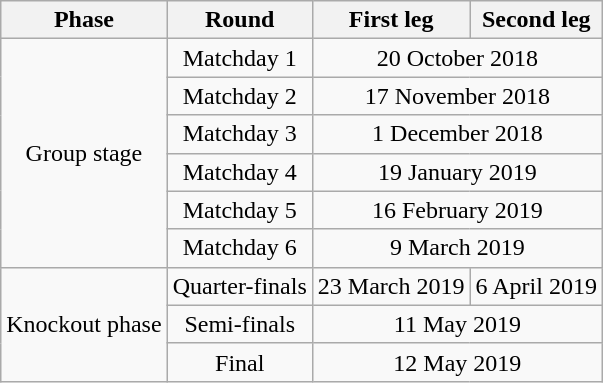<table class="wikitable" style="text-align:center">
<tr>
<th>Phase</th>
<th>Round</th>
<th>First leg</th>
<th>Second leg</th>
</tr>
<tr>
<td rowspan=6>Group stage</td>
<td>Matchday 1</td>
<td colspan=2>20 October 2018</td>
</tr>
<tr>
<td>Matchday 2</td>
<td colspan=2>17 November 2018</td>
</tr>
<tr>
<td>Matchday 3</td>
<td colspan=2>1 December 2018</td>
</tr>
<tr>
<td>Matchday 4</td>
<td colspan=2>19 January 2019</td>
</tr>
<tr>
<td>Matchday 5</td>
<td colspan=2>16 February 2019</td>
</tr>
<tr>
<td>Matchday 6</td>
<td colspan=2>9 March 2019</td>
</tr>
<tr>
<td rowspan=3>Knockout phase</td>
<td>Quarter-finals</td>
<td>23 March 2019</td>
<td>6 April 2019</td>
</tr>
<tr>
<td>Semi-finals</td>
<td colspan=2>11 May 2019</td>
</tr>
<tr>
<td>Final</td>
<td colspan=2>12 May 2019</td>
</tr>
</table>
